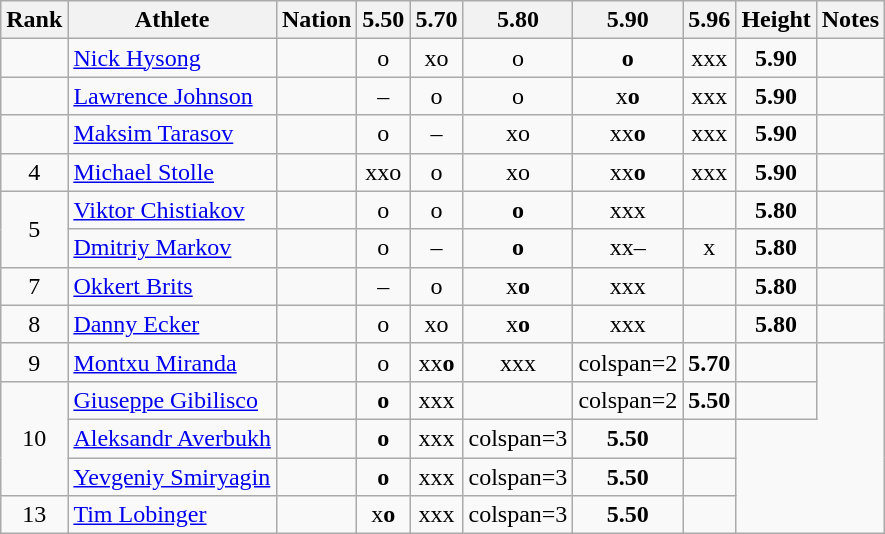<table class="wikitable sortable" style="text-align:center">
<tr>
<th>Rank</th>
<th>Athlete</th>
<th>Nation</th>
<th>5.50</th>
<th>5.70</th>
<th>5.80</th>
<th>5.90</th>
<th>5.96</th>
<th>Height</th>
<th>Notes</th>
</tr>
<tr>
<td></td>
<td align="left"><a href='#'>Nick Hysong</a></td>
<td align=left></td>
<td>o</td>
<td>xo</td>
<td>o</td>
<td><strong>o</strong></td>
<td>xxx</td>
<td><strong>5.90</strong></td>
<td></td>
</tr>
<tr>
<td></td>
<td align="left"><a href='#'>Lawrence Johnson</a></td>
<td align=left></td>
<td>–</td>
<td>o</td>
<td>o</td>
<td>x<strong>o</strong></td>
<td>xxx</td>
<td><strong>5.90</strong></td>
<td></td>
</tr>
<tr>
<td></td>
<td align="left"><a href='#'>Maksim Tarasov</a></td>
<td align=left></td>
<td>o</td>
<td>–</td>
<td>xo</td>
<td>xx<strong>o</strong></td>
<td>xxx</td>
<td><strong>5.90</strong></td>
<td></td>
</tr>
<tr>
<td>4</td>
<td align="left"><a href='#'>Michael Stolle</a></td>
<td align=left></td>
<td>xxo</td>
<td>o</td>
<td>xo</td>
<td>xx<strong>o</strong></td>
<td>xxx</td>
<td><strong>5.90</strong></td>
<td></td>
</tr>
<tr>
<td rowspan=2>5</td>
<td align="left"><a href='#'>Viktor Chistiakov</a></td>
<td align=left></td>
<td>o</td>
<td>o</td>
<td><strong>o</strong></td>
<td>xxx</td>
<td></td>
<td><strong>5.80</strong></td>
<td></td>
</tr>
<tr>
<td align="left"><a href='#'>Dmitriy Markov</a></td>
<td align=left></td>
<td>o</td>
<td>–</td>
<td><strong>o</strong></td>
<td>xx–</td>
<td>x</td>
<td><strong>5.80</strong></td>
<td></td>
</tr>
<tr>
<td>7</td>
<td align="left"><a href='#'>Okkert Brits</a></td>
<td align=left></td>
<td>–</td>
<td>o</td>
<td>x<strong>o</strong></td>
<td>xxx</td>
<td></td>
<td><strong>5.80</strong></td>
<td></td>
</tr>
<tr>
<td>8</td>
<td align="left"><a href='#'>Danny Ecker</a></td>
<td align=left></td>
<td>o</td>
<td>xo</td>
<td>x<strong>o</strong></td>
<td>xxx</td>
<td></td>
<td><strong>5.80</strong></td>
<td></td>
</tr>
<tr>
<td>9</td>
<td align="left"><a href='#'>Montxu Miranda</a></td>
<td align=left></td>
<td>o</td>
<td>xx<strong>o</strong></td>
<td>xxx</td>
<td>colspan=2 </td>
<td><strong>5.70</strong></td>
<td></td>
</tr>
<tr>
<td rowspan=3>10</td>
<td align="left"><a href='#'>Giuseppe Gibilisco</a></td>
<td align=left></td>
<td><strong>o</strong></td>
<td>xxx</td>
<td></td>
<td>colspan=2 </td>
<td><strong>5.50</strong></td>
<td></td>
</tr>
<tr>
<td align="left"><a href='#'>Aleksandr Averbukh</a></td>
<td align=left></td>
<td><strong>o</strong></td>
<td>xxx</td>
<td>colspan=3 </td>
<td><strong>5.50</strong></td>
<td></td>
</tr>
<tr>
<td align="left"><a href='#'>Yevgeniy Smiryagin</a></td>
<td align=left></td>
<td><strong>o</strong></td>
<td>xxx</td>
<td>colspan=3 </td>
<td><strong>5.50</strong></td>
<td></td>
</tr>
<tr>
<td>13</td>
<td align="left"><a href='#'>Tim Lobinger</a></td>
<td align=left></td>
<td>x<strong>o</strong></td>
<td>xxx</td>
<td>colspan=3 </td>
<td><strong>5.50</strong></td>
<td></td>
</tr>
</table>
